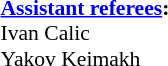<table style="width:100%;font-size:90%">
<tr>
<td><br><strong><a href='#'>Assistant referees</a>:</strong>
<br>Ivan Calic
<br>Yakov Keimakh</td>
<td style="width:60%; vertical-align:top"></td>
</tr>
</table>
